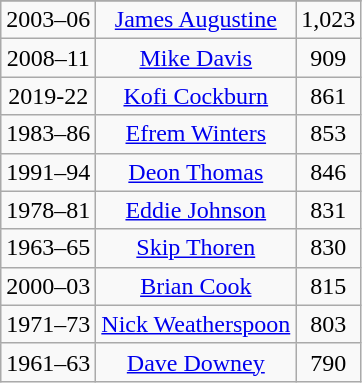<table class="wikitable sortable" style="text-align:center">
<tr>
</tr>
<tr>
<td>2003–06</td>
<td><a href='#'>James Augustine</a></td>
<td>1,023</td>
</tr>
<tr>
<td>2008–11</td>
<td><a href='#'>Mike Davis</a></td>
<td>909</td>
</tr>
<tr>
<td>2019-22</td>
<td><a href='#'>Kofi Cockburn</a></td>
<td>861</td>
</tr>
<tr>
<td>1983–86</td>
<td><a href='#'>Efrem Winters</a></td>
<td>853</td>
</tr>
<tr>
<td>1991–94</td>
<td><a href='#'>Deon Thomas</a></td>
<td>846</td>
</tr>
<tr>
<td>1978–81</td>
<td><a href='#'>Eddie Johnson</a></td>
<td>831</td>
</tr>
<tr>
<td>1963–65</td>
<td><a href='#'>Skip Thoren</a></td>
<td>830</td>
</tr>
<tr>
<td>2000–03</td>
<td><a href='#'>Brian Cook</a></td>
<td>815</td>
</tr>
<tr>
<td>1971–73</td>
<td><a href='#'>Nick Weatherspoon</a></td>
<td>803</td>
</tr>
<tr>
<td>1961–63</td>
<td><a href='#'>Dave Downey</a></td>
<td>790</td>
</tr>
</table>
